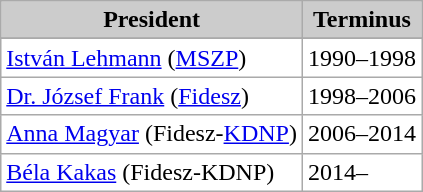<table class="wikitable"  style="float:left; margin-left:1em;">
<tr>
<th style="background:#ccc">President</th>
<th style="background:#ccc">Terminus</th>
</tr>
<tr ">
</tr>
<tr --- bgcolor="#FFFFFF">
<td><a href='#'>István Lehmann</a> (<a href='#'>MSZP</a>)</td>
<td>1990–1998</td>
</tr>
<tr --- bgcolor="#FFFFFF">
<td><a href='#'>Dr. József Frank</a> (<a href='#'>Fidesz</a>)</td>
<td>1998–2006</td>
</tr>
<tr --- bgcolor="#FFFFFF">
<td><a href='#'>Anna Magyar</a> (Fidesz-<a href='#'>KDNP</a>)</td>
<td>2006–2014</td>
</tr>
<tr --- bgcolor="#FFFFFF">
<td><a href='#'>Béla Kakas</a> (Fidesz-KDNP)</td>
<td>2014–</td>
</tr>
</table>
